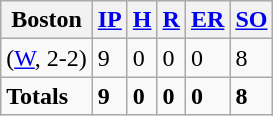<table class="wikitable sortable">
<tr>
<th>Boston</th>
<th><a href='#'>IP</a></th>
<th><a href='#'>H</a></th>
<th><a href='#'>R</a></th>
<th><a href='#'>ER</a></th>
<th><a href='#'>SO</a></th>
</tr>
<tr>
<td> (<a href='#'>W</a>, 2-2)</td>
<td>9</td>
<td>0</td>
<td>0</td>
<td>0</td>
<td>8</td>
</tr>
<tr class="sortbottom">
<td><strong>Totals</strong></td>
<td><strong>9</strong></td>
<td><strong>0</strong></td>
<td><strong>0</strong></td>
<td><strong>0</strong></td>
<td><strong>8</strong></td>
</tr>
</table>
